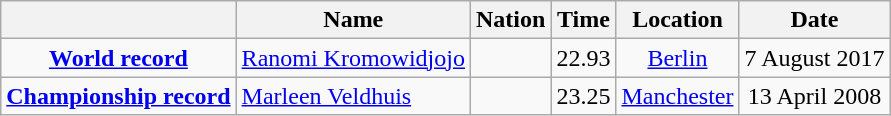<table class=wikitable style=text-align:center>
<tr>
<th></th>
<th>Name</th>
<th>Nation</th>
<th>Time</th>
<th>Location</th>
<th>Date</th>
</tr>
<tr>
<td><strong><a href='#'>World record</a></strong></td>
<td align=left><a href='#'>Ranomi Kromowidjojo</a></td>
<td align=left></td>
<td align=left>22.93</td>
<td><a href='#'>Berlin</a></td>
<td>7 August 2017</td>
</tr>
<tr>
<td><strong><a href='#'>Championship record</a></strong></td>
<td align=left><a href='#'>Marleen Veldhuis</a></td>
<td align=left></td>
<td align=left>23.25</td>
<td><a href='#'>Manchester</a></td>
<td>13 April 2008</td>
</tr>
</table>
